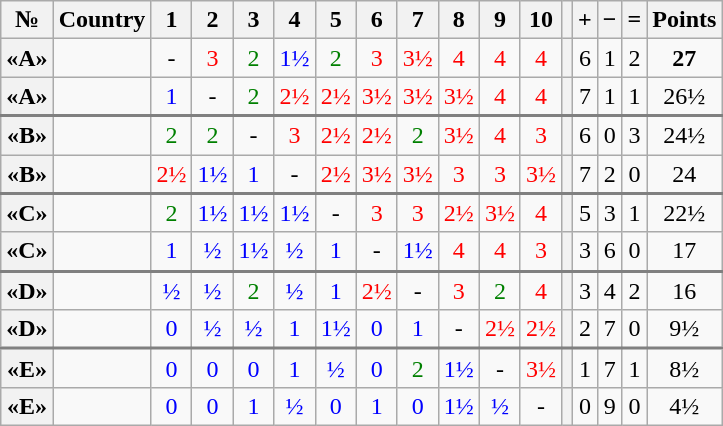<table class="wikitable" style="text-align:center">
<tr>
<th>№</th>
<th>Country</th>
<th>1</th>
<th>2</th>
<th>3</th>
<th>4</th>
<th>5</th>
<th>6</th>
<th>7</th>
<th>8</th>
<th>9</th>
<th>10</th>
<th></th>
<th>+</th>
<th>−</th>
<th>=</th>
<th>Points</th>
</tr>
<tr>
<th>«A»</th>
<td style="text-align: left"></td>
<td>-</td>
<td style="color:red;">3</td>
<td style="color:green;">2</td>
<td style="color:blue;">1½</td>
<td style="color:green;">2</td>
<td style="color:red;">3</td>
<td style="color:red;">3½</td>
<td style="color:red;">4</td>
<td style="color:red;">4</td>
<td style="color:red;">4</td>
<th></th>
<td>6</td>
<td>1</td>
<td>2</td>
<td><strong>27</strong></td>
</tr>
<tr>
<th>«A»</th>
<td style="text-align: left"></td>
<td style="color:blue;">1</td>
<td>-</td>
<td style="color:green;">2</td>
<td style="color:red;">2½</td>
<td style="color:red;">2½</td>
<td style="color:red;">3½</td>
<td style="color:red;">3½</td>
<td style="color:red;">3½</td>
<td style="color:red;">4</td>
<td style="color:red;">4</td>
<th></th>
<td>7</td>
<td>1</td>
<td>1</td>
<td>26½</td>
</tr>
<tr style="border-top:2px solid grey;">
<th>«B»</th>
<td style="text-align: left"></td>
<td style="color:green;">2</td>
<td style="color:green;">2</td>
<td>-</td>
<td style="color:red;">3</td>
<td style="color:red;">2½</td>
<td style="color:red;">2½</td>
<td style="color:green;">2</td>
<td style="color:red;">3½</td>
<td style="color:red;">4</td>
<td style="color:red;">3</td>
<th></th>
<td>6</td>
<td>0</td>
<td>3</td>
<td>24½</td>
</tr>
<tr>
<th>«B»</th>
<td style="text-align: left"></td>
<td style="color:red;">2½</td>
<td style="color:blue;">1½</td>
<td style="color:blue;">1</td>
<td>-</td>
<td style="color:red;">2½</td>
<td style="color:red;">3½</td>
<td style="color:red;">3½</td>
<td style="color:red;">3</td>
<td style="color:red;">3</td>
<td style="color:red;">3½</td>
<th></th>
<td>7</td>
<td>2</td>
<td>0</td>
<td>24</td>
</tr>
<tr style="border-top:2px solid grey;">
<th>«C»</th>
<td style="text-align: left"></td>
<td style="color:green;">2</td>
<td style="color:blue;">1½</td>
<td style="color:blue;">1½</td>
<td style="color:blue;">1½</td>
<td>-</td>
<td style="color:red;">3</td>
<td style="color:red;">3</td>
<td style="color:red;">2½</td>
<td style="color:red;">3½</td>
<td style="color:red;">4</td>
<th></th>
<td>5</td>
<td>3</td>
<td>1</td>
<td>22½</td>
</tr>
<tr>
<th>«C»</th>
<td style="text-align: left"></td>
<td style="color:blue;">1</td>
<td style="color:blue;">½</td>
<td style="color:blue;">1½</td>
<td style="color:blue;">½</td>
<td style="color:blue;">1</td>
<td>-</td>
<td style="color:blue;">1½</td>
<td style="color:red;">4</td>
<td style="color:red;">4</td>
<td style="color:red;">3</td>
<th></th>
<td>3</td>
<td>6</td>
<td>0</td>
<td>17</td>
</tr>
<tr style="border-top:2px solid grey;">
<th>«D»</th>
<td style="text-align: left"></td>
<td style="color:blue;">½</td>
<td style="color:blue;">½</td>
<td style="color:green;">2</td>
<td style="color:blue;">½</td>
<td style="color:blue;">1</td>
<td style="color:red;">2½</td>
<td>-</td>
<td style="color:red;">3</td>
<td style="color:green;">2</td>
<td style="color:red;">4</td>
<th></th>
<td>3</td>
<td>4</td>
<td>2</td>
<td>16</td>
</tr>
<tr>
<th>«D»</th>
<td style="text-align: left"></td>
<td style="color:blue;">0</td>
<td style="color:blue;">½</td>
<td style="color:blue;">½</td>
<td style="color:blue;">1</td>
<td style="color:blue;">1½</td>
<td style="color:blue;">0</td>
<td style="color:blue;">1</td>
<td>-</td>
<td style="color:red;">2½</td>
<td style="color:red;">2½</td>
<th></th>
<td>2</td>
<td>7</td>
<td>0</td>
<td>9½</td>
</tr>
<tr style="border-top:2px solid grey;">
<th>«E»</th>
<td style="text-align: left"></td>
<td style="color:blue;">0</td>
<td style="color:blue;">0</td>
<td style="color:blue;">0</td>
<td style="color:blue;">1</td>
<td style="color:blue;">½</td>
<td style="color:blue;">0</td>
<td style="color:green;">2</td>
<td style="color:blue;">1½</td>
<td>-</td>
<td style="color:red;">3½</td>
<th></th>
<td>1</td>
<td>7</td>
<td>1</td>
<td>8½</td>
</tr>
<tr>
<th>«E»</th>
<td style="text-align: left"></td>
<td style="color:blue;">0</td>
<td style="color:blue;">0</td>
<td style="color:blue;">1</td>
<td style="color:blue;">½</td>
<td style="color:blue;">0</td>
<td style="color:blue;">1</td>
<td style="color:blue;">0</td>
<td style="color:blue;">1½</td>
<td style="color:blue;">½</td>
<td>-</td>
<th></th>
<td>0</td>
<td>9</td>
<td>0</td>
<td>4½</td>
</tr>
</table>
